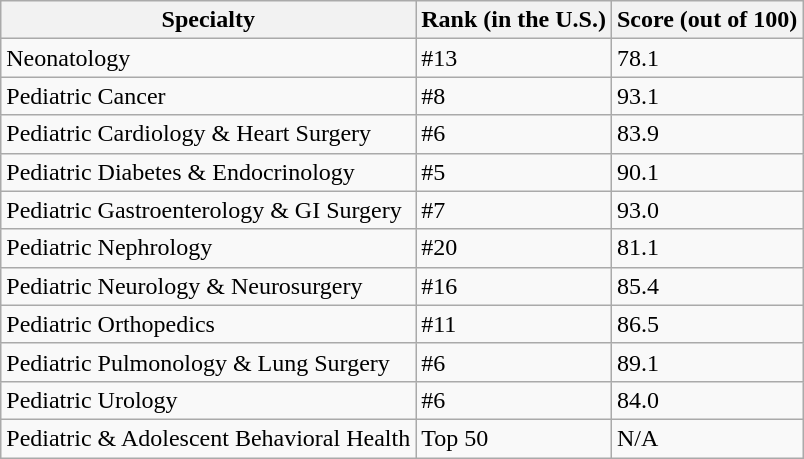<table class="wikitable">
<tr>
<th>Specialty</th>
<th>Rank (in the U.S.)</th>
<th>Score (out of 100)</th>
</tr>
<tr>
<td>Neonatology</td>
<td>#13</td>
<td>78.1</td>
</tr>
<tr>
<td>Pediatric Cancer</td>
<td>#8</td>
<td>93.1</td>
</tr>
<tr>
<td>Pediatric Cardiology & Heart Surgery</td>
<td>#6</td>
<td>83.9</td>
</tr>
<tr>
<td>Pediatric Diabetes & Endocrinology</td>
<td>#5</td>
<td>90.1</td>
</tr>
<tr>
<td>Pediatric Gastroenterology & GI Surgery</td>
<td>#7</td>
<td>93.0</td>
</tr>
<tr>
<td>Pediatric Nephrology</td>
<td>#20</td>
<td>81.1</td>
</tr>
<tr>
<td>Pediatric Neurology & Neurosurgery</td>
<td>#16</td>
<td>85.4</td>
</tr>
<tr>
<td>Pediatric Orthopedics</td>
<td>#11</td>
<td>86.5</td>
</tr>
<tr>
<td>Pediatric Pulmonology & Lung Surgery</td>
<td>#6</td>
<td>89.1</td>
</tr>
<tr>
<td>Pediatric Urology</td>
<td>#6</td>
<td>84.0</td>
</tr>
<tr>
<td>Pediatric & Adolescent Behavioral Health</td>
<td>Top 50</td>
<td>N/A</td>
</tr>
</table>
